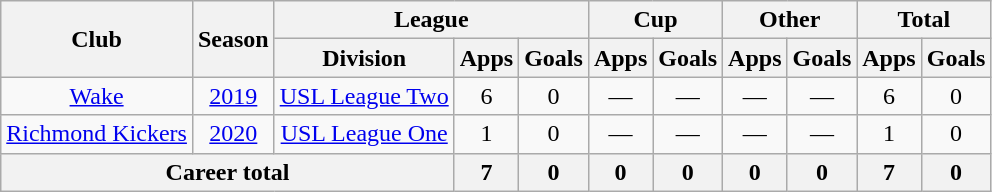<table class=wikitable style=text-align:center>
<tr>
<th rowspan=2>Club</th>
<th rowspan=2>Season</th>
<th colspan=3>League</th>
<th colspan=2>Cup</th>
<th colspan=2>Other</th>
<th colspan=2>Total</th>
</tr>
<tr>
<th>Division</th>
<th>Apps</th>
<th>Goals</th>
<th>Apps</th>
<th>Goals</th>
<th>Apps</th>
<th>Goals</th>
<th>Apps</th>
<th>Goals</th>
</tr>
<tr>
<td rowspan=1><a href='#'>Wake</a></td>
<td><a href='#'>2019</a></td>
<td><a href='#'>USL League Two</a></td>
<td>6</td>
<td>0</td>
<td>—</td>
<td>—</td>
<td>—</td>
<td>—</td>
<td>6</td>
<td>0</td>
</tr>
<tr>
<td rowspan=1><a href='#'>Richmond Kickers</a></td>
<td><a href='#'>2020</a></td>
<td><a href='#'>USL League One</a></td>
<td>1</td>
<td>0</td>
<td>—</td>
<td>—</td>
<td>—</td>
<td>—</td>
<td>1</td>
<td>0</td>
</tr>
<tr>
<th colspan=3>Career total</th>
<th>7</th>
<th>0</th>
<th>0</th>
<th>0</th>
<th>0</th>
<th>0</th>
<th>7</th>
<th>0</th>
</tr>
</table>
